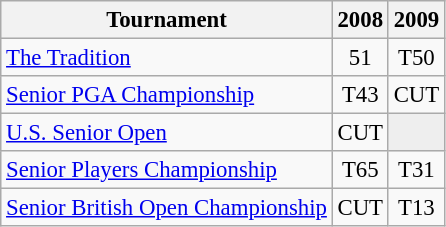<table class="wikitable" style="font-size:95%;text-align:center;">
<tr>
<th>Tournament</th>
<th>2008</th>
<th>2009</th>
</tr>
<tr>
<td align=left><a href='#'>The Tradition</a></td>
<td>51</td>
<td>T50</td>
</tr>
<tr>
<td align=left><a href='#'>Senior PGA Championship</a></td>
<td>T43</td>
<td>CUT</td>
</tr>
<tr>
<td align=left><a href='#'>U.S. Senior Open</a></td>
<td>CUT</td>
<td style="background:#eeeeee;"></td>
</tr>
<tr>
<td align=left><a href='#'>Senior Players Championship</a></td>
<td>T65</td>
<td>T31</td>
</tr>
<tr>
<td align=left><a href='#'>Senior British Open Championship</a></td>
<td>CUT</td>
<td>T13</td>
</tr>
</table>
